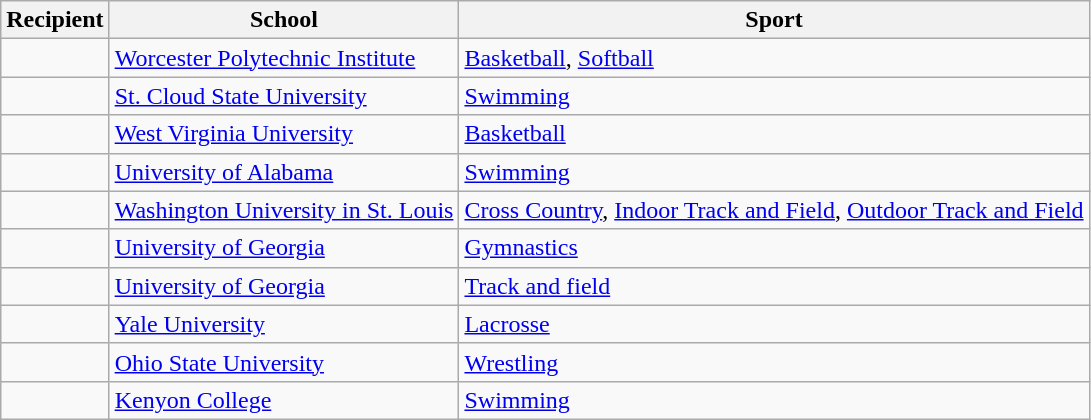<table class="wikitable sortable">
<tr>
<th>Recipient</th>
<th>School</th>
<th>Sport</th>
</tr>
<tr>
<td></td>
<td><a href='#'>Worcester Polytechnic Institute</a></td>
<td><a href='#'>Basketball</a>, <a href='#'>Softball</a></td>
</tr>
<tr>
<td></td>
<td><a href='#'>St. Cloud State University</a></td>
<td><a href='#'>Swimming</a></td>
</tr>
<tr>
<td></td>
<td><a href='#'>West Virginia University</a></td>
<td><a href='#'>Basketball</a></td>
</tr>
<tr>
<td></td>
<td><a href='#'>University of Alabama</a></td>
<td><a href='#'>Swimming</a></td>
</tr>
<tr>
<td></td>
<td><a href='#'>Washington University in St. Louis</a></td>
<td><a href='#'>Cross Country</a>, <a href='#'>Indoor Track and Field</a>, <a href='#'>Outdoor Track and Field</a></td>
</tr>
<tr>
<td></td>
<td><a href='#'>University of Georgia</a></td>
<td><a href='#'>Gymnastics</a></td>
</tr>
<tr>
<td></td>
<td><a href='#'>University of Georgia</a></td>
<td><a href='#'>Track and field</a></td>
</tr>
<tr>
<td></td>
<td><a href='#'>Yale University</a></td>
<td><a href='#'>Lacrosse</a></td>
</tr>
<tr>
<td></td>
<td><a href='#'>Ohio State University</a></td>
<td><a href='#'>Wrestling</a></td>
</tr>
<tr>
<td></td>
<td><a href='#'>Kenyon College</a></td>
<td><a href='#'>Swimming</a></td>
</tr>
</table>
